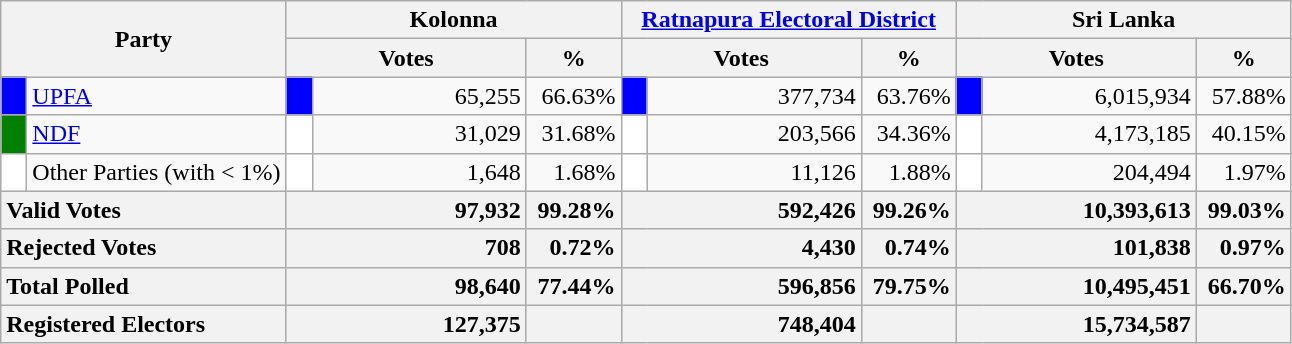<table class="wikitable">
<tr>
<th colspan="2" width="144px"rowspan="2">Party</th>
<th colspan="3" width="216px">Kolonna</th>
<th colspan="3" width="216px"><a href='#'>Ratnapura Electoral District</a></th>
<th colspan="3" width="216px">Sri Lanka</th>
</tr>
<tr>
<th colspan="2" width="144px">Votes</th>
<th>%</th>
<th colspan="2" width="144px">Votes</th>
<th>%</th>
<th colspan="2" width="144px">Votes</th>
<th>%</th>
</tr>
<tr>
<td style="background-color:blue;" width="10px"></td>
<td style="text-align:left;"><a href='#'>UPFA</a></td>
<td style="background-color:blue;" width="10px"></td>
<td style="text-align:right;">65,255</td>
<td style="text-align:right;">66.63%</td>
<td style="background-color:blue;" width="10px"></td>
<td style="text-align:right;">377,734</td>
<td style="text-align:right;">63.76%</td>
<td style="background-color:blue;" width="10px"></td>
<td style="text-align:right;">6,015,934</td>
<td style="text-align:right;">57.88%</td>
</tr>
<tr>
<td style="background-color:green;" width="10px"></td>
<td style="text-align:left;"><a href='#'>NDF</a></td>
<td style="background-color:white;" width="10px"></td>
<td style="text-align:right;">31,029</td>
<td style="text-align:right;">31.68%</td>
<td style="background-color:white;" width="10px"></td>
<td style="text-align:right;">203,566</td>
<td style="text-align:right;">34.36%</td>
<td style="background-color:white;" width="10px"></td>
<td style="text-align:right;">4,173,185</td>
<td style="text-align:right;">40.15%</td>
</tr>
<tr>
<td style="background-color:white;" width="10px"></td>
<td style="text-align:left;">Other Parties (with < 1%)</td>
<td style="background-color:white;" width="10px"></td>
<td style="text-align:right;">1,648</td>
<td style="text-align:right;">1.68%</td>
<td style="background-color:white;" width="10px"></td>
<td style="text-align:right;">11,126</td>
<td style="text-align:right;">1.88%</td>
<td style="background-color:white;" width="10px"></td>
<td style="text-align:right;">204,494</td>
<td style="text-align:right;">1.97%</td>
</tr>
<tr>
<th colspan="2" width="144px"style="text-align:left;">Valid Votes</th>
<th style="text-align:right;"colspan="2" width="144px">97,932</th>
<th style="text-align:right;">99.28%</th>
<th style="text-align:right;"colspan="2" width="144px">592,426</th>
<th style="text-align:right;">99.26%</th>
<th style="text-align:right;"colspan="2" width="144px">10,393,613</th>
<th style="text-align:right;">99.03%</th>
</tr>
<tr>
<th colspan="2" width="144px"style="text-align:left;">Rejected Votes</th>
<th style="text-align:right;"colspan="2" width="144px">708</th>
<th style="text-align:right;">0.72%</th>
<th style="text-align:right;"colspan="2" width="144px">4,430</th>
<th style="text-align:right;">0.74%</th>
<th style="text-align:right;"colspan="2" width="144px">101,838</th>
<th style="text-align:right;">0.97%</th>
</tr>
<tr>
<th colspan="2" width="144px"style="text-align:left;">Total Polled</th>
<th style="text-align:right;"colspan="2" width="144px">98,640</th>
<th style="text-align:right;">77.44%</th>
<th style="text-align:right;"colspan="2" width="144px">596,856</th>
<th style="text-align:right;">79.75%</th>
<th style="text-align:right;"colspan="2" width="144px">10,495,451</th>
<th style="text-align:right;">66.70%</th>
</tr>
<tr>
<th colspan="2" width="144px"style="text-align:left;">Registered Electors</th>
<th style="text-align:right;"colspan="2" width="144px">127,375</th>
<th></th>
<th style="text-align:right;"colspan="2" width="144px">748,404</th>
<th></th>
<th style="text-align:right;"colspan="2" width="144px">15,734,587</th>
<th></th>
</tr>
</table>
